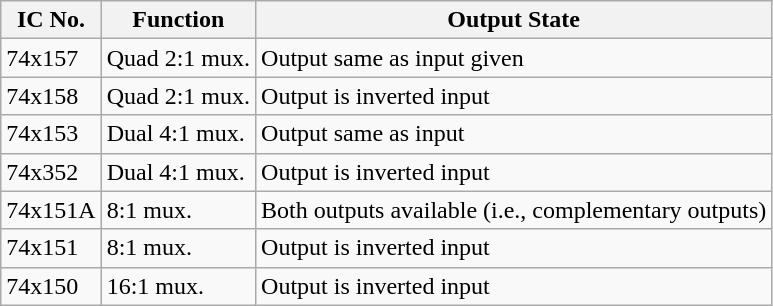<table class="wikitable">
<tr>
<th>IC No.</th>
<th>Function</th>
<th>Output State</th>
</tr>
<tr>
<td>74x157</td>
<td>Quad 2:1 mux.</td>
<td>Output same as input given</td>
</tr>
<tr>
<td>74x158</td>
<td>Quad 2:1 mux.</td>
<td>Output is inverted input</td>
</tr>
<tr>
<td>74x153</td>
<td>Dual 4:1 mux.</td>
<td>Output same as input</td>
</tr>
<tr>
<td>74x352</td>
<td>Dual 4:1 mux.</td>
<td>Output is inverted input</td>
</tr>
<tr>
<td>74x151A</td>
<td>8:1 mux.</td>
<td>Both outputs available (i.e., complementary outputs)</td>
</tr>
<tr>
<td>74x151</td>
<td>8:1 mux.</td>
<td>Output is inverted input</td>
</tr>
<tr>
<td>74x150</td>
<td>16:1 mux.</td>
<td>Output is inverted input</td>
</tr>
</table>
